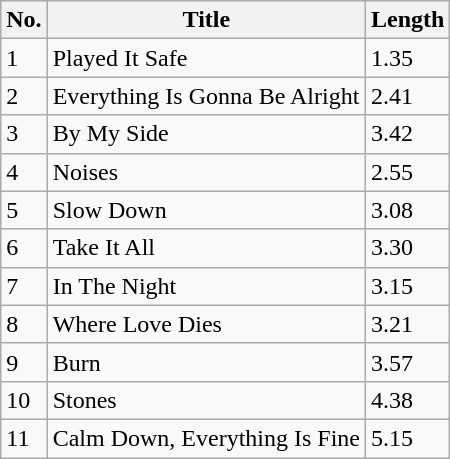<table class="wikitable">
<tr>
<th>No.</th>
<th>Title</th>
<th>Length</th>
</tr>
<tr>
<td>1</td>
<td>Played It Safe</td>
<td>1.35</td>
</tr>
<tr>
<td>2</td>
<td>Everything Is Gonna Be Alright</td>
<td>2.41</td>
</tr>
<tr>
<td>3</td>
<td>By My Side</td>
<td>3.42</td>
</tr>
<tr>
<td>4</td>
<td>Noises</td>
<td>2.55</td>
</tr>
<tr>
<td>5</td>
<td>Slow Down</td>
<td>3.08</td>
</tr>
<tr>
<td>6</td>
<td>Take It All</td>
<td>3.30</td>
</tr>
<tr>
<td>7</td>
<td>In The Night</td>
<td>3.15</td>
</tr>
<tr>
<td>8</td>
<td>Where Love Dies</td>
<td>3.21</td>
</tr>
<tr>
<td>9</td>
<td>Burn</td>
<td>3.57</td>
</tr>
<tr>
<td>10</td>
<td>Stones</td>
<td>4.38</td>
</tr>
<tr>
<td>11</td>
<td>Calm Down, Everything Is Fine</td>
<td>5.15</td>
</tr>
</table>
